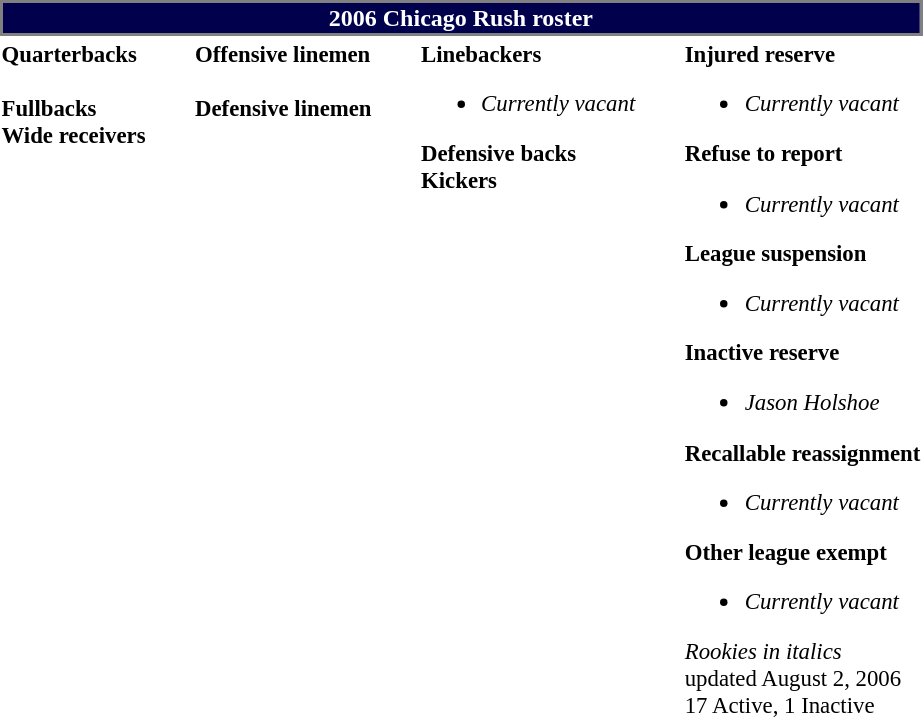<table class="toccolours" style="text-align: left;">
<tr>
<th colspan=7 style="background:#00004d; border: 2px solid gray; color:white; text-align:center;"><strong>2006 Chicago Rush roster</strong></th>
</tr>
<tr>
<td style="font-size: 95%;" valign="top"><strong>Quarterbacks</strong><br>

<br><strong>Fullbacks</strong>
<br><strong>Wide receivers</strong>




</td>
<td style="width: 25px;"></td>
<td style="font-size: 95%;" valign="top"><strong>Offensive linemen</strong><br>
<br><strong>Defensive linemen</strong>

</td>
<td style="width: 25px;"></td>
<td style="font-size: 95%;" valign="top"><strong>Linebackers</strong><br><ul><li><em>Currently vacant</em></li></ul><strong>Defensive backs</strong>


<br><strong>Kickers</strong>
</td>
<td style="width: 25px;"></td>
<td style="font-size: 95%;" valign="top"><strong>Injured reserve</strong><br><ul><li><em>Currently vacant</em></li></ul><strong>Refuse to report</strong><ul><li><em>Currently vacant</em></li></ul><strong>League suspension</strong><ul><li><em>Currently vacant</em></li></ul><strong>Inactive reserve</strong><ul><li><em>Jason Holshoe</em></li></ul><strong>Recallable reassignment</strong><ul><li><em>Currently vacant</em></li></ul><strong>Other league exempt</strong><ul><li><em>Currently vacant</em></li></ul>
<em>Rookies in italics</em><br>
<span></span> updated August 2, 2006<br>
17 Active, 1 Inactive
</td>
</tr>
<tr>
</tr>
</table>
